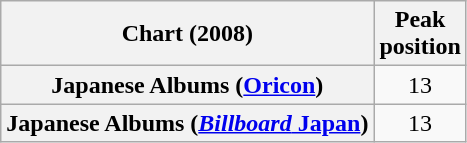<table class="wikitable sortable plainrowheaders" style="text-align:center">
<tr>
<th scope="col">Chart (2008)</th>
<th scope="col">Peak<br> position</th>
</tr>
<tr>
<th scope="row">Japanese Albums (<a href='#'>Oricon</a>)</th>
<td>13</td>
</tr>
<tr>
<th scope="row">Japanese Albums (<a href='#'><em>Billboard</em> Japan</a>)</th>
<td>13</td>
</tr>
</table>
